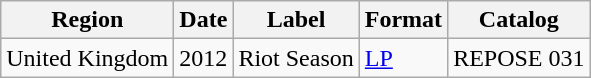<table class="wikitable">
<tr>
<th>Region</th>
<th>Date</th>
<th>Label</th>
<th>Format</th>
<th>Catalog</th>
</tr>
<tr>
<td>United Kingdom</td>
<td>2012</td>
<td>Riot Season</td>
<td><a href='#'>LP</a></td>
<td>REPOSE 031</td>
</tr>
</table>
